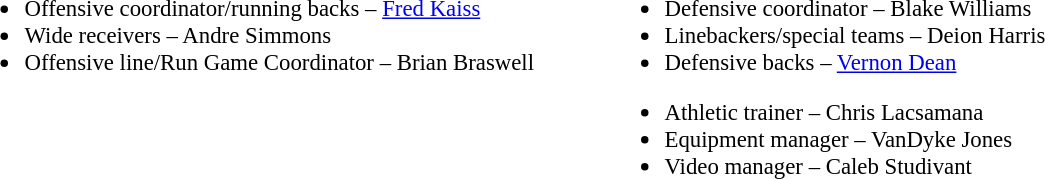<table class="toccolours" style="text-align: left;">
<tr>
<td colspan="7" style="text-align:right;"></td>
</tr>
<tr>
<td style="vertical-align:top;"></td>
<td style="font-size: 95%;vertical-align:top;"><br><ul><li>Offensive coordinator/running backs – <a href='#'>Fred Kaiss</a></li><li>Wide receivers – Andre Simmons</li><li>Offensive line/Run Game Coordinator – Brian Braswell</li></ul></td>
<td width="35"> </td>
<td style="vertical-align:top;"></td>
<td style="font-size: 95%;vertical-align:top;"><br><ul><li>Defensive coordinator – Blake Williams</li><li>Linebackers/special teams – Deion Harris</li><li>Defensive backs – <a href='#'>Vernon Dean</a></li></ul><ul><li>Athletic trainer – Chris Lacsamana</li><li>Equipment manager – VanDyke Jones</li><li>Video manager – Caleb Studivant</li></ul></td>
</tr>
</table>
